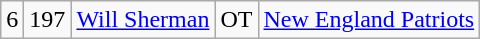<table class="wikitable" style="text-align:center">
<tr>
<td>6</td>
<td>197</td>
<td><a href='#'>Will Sherman</a></td>
<td>OT</td>
<td><a href='#'>New England Patriots</a></td>
</tr>
</table>
